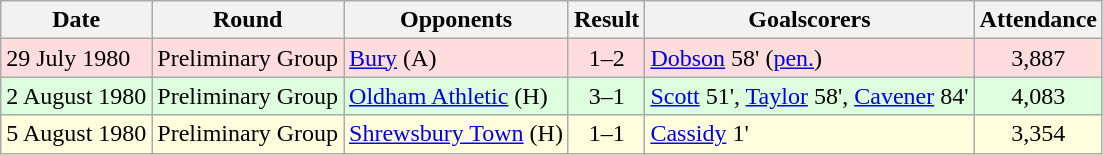<table class="wikitable">
<tr>
<th>Date</th>
<th>Round</th>
<th>Opponents</th>
<th>Result</th>
<th>Goalscorers</th>
<th>Attendance</th>
</tr>
<tr bgcolor="#ffdddd">
<td>29 July 1980</td>
<td>Preliminary Group</td>
<td><a href='#'>Bury</a> (A)</td>
<td align="center">1–2</td>
<td><a href='#'>Dobson</a> 58' (<a href='#'>pen.</a>)</td>
<td align="center">3,887</td>
</tr>
<tr bgcolor="#ddffdd">
<td>2 August 1980</td>
<td>Preliminary Group</td>
<td><a href='#'>Oldham Athletic</a> (H)</td>
<td align="center">3–1</td>
<td><a href='#'>Scott</a> 51', <a href='#'>Taylor</a> 58', <a href='#'>Cavener</a> 84'</td>
<td align="center">4,083</td>
</tr>
<tr bgcolor="#ffffdd">
<td>5 August 1980</td>
<td>Preliminary Group</td>
<td><a href='#'>Shrewsbury Town</a> (H)</td>
<td align="center">1–1</td>
<td><a href='#'>Cassidy</a> 1'</td>
<td align="center">3,354</td>
</tr>
</table>
